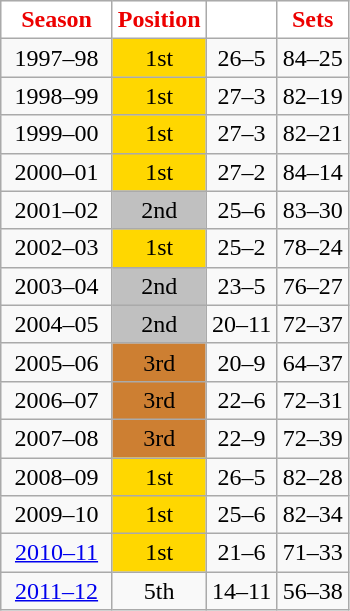<table class="wikitable" style="text-align: center; float:left; margin-right:0.5em;">
<tr>
<th style="color:#ED0000; background:#FFFFFF;" width="67">Season</th>
<th style="color:#ED0000; background:#FFFFFF;" width="40">Position</th>
<th style="color:#ED0000; background:#FFFFFF;" width="40"></th>
<th style="color:#ED0000; background:#FFFFFF;" width="40">Sets</th>
</tr>
<tr>
<td>1997–98</td>
<td bgcolor= gold>1st</td>
<td>26–5</td>
<td>84–25</td>
</tr>
<tr>
<td>1998–99</td>
<td bgcolor= gold>1st</td>
<td>27–3</td>
<td>82–19</td>
</tr>
<tr>
<td>1999–00</td>
<td bgcolor= gold>1st</td>
<td>27–3</td>
<td>82–21</td>
</tr>
<tr>
<td>2000–01</td>
<td bgcolor= gold>1st</td>
<td>27–2</td>
<td>84–14</td>
</tr>
<tr>
<td>2001–02</td>
<td bgcolor= silver>2nd</td>
<td>25–6</td>
<td>83–30</td>
</tr>
<tr>
<td>2002–03</td>
<td bgcolor= gold>1st</td>
<td>25–2</td>
<td>78–24</td>
</tr>
<tr>
<td>2003–04</td>
<td bgcolor= silver>2nd</td>
<td>23–5</td>
<td>76–27</td>
</tr>
<tr>
<td>2004–05</td>
<td bgcolor= silver>2nd</td>
<td>20–11</td>
<td>72–37</td>
</tr>
<tr>
<td>2005–06</td>
<td bgcolor= #CD7F32>3rd</td>
<td>20–9</td>
<td>64–37</td>
</tr>
<tr>
<td>2006–07</td>
<td bgcolor= #CD7F32>3rd</td>
<td>22–6</td>
<td>72–31</td>
</tr>
<tr>
<td>2007–08</td>
<td bgcolor= #CD7F32>3rd</td>
<td>22–9</td>
<td>72–39</td>
</tr>
<tr>
<td>2008–09</td>
<td bgcolor= gold>1st</td>
<td>26–5</td>
<td>82–28</td>
</tr>
<tr>
<td>2009–10</td>
<td bgcolor= gold>1st</td>
<td>25–6</td>
<td>82–34</td>
</tr>
<tr>
<td><a href='#'>2010–11</a></td>
<td bgcolor= gold>1st</td>
<td>21–6</td>
<td>71–33</td>
</tr>
<tr>
<td><a href='#'>2011–12</a></td>
<td>5th</td>
<td>14–11</td>
<td>56–38</td>
</tr>
</table>
